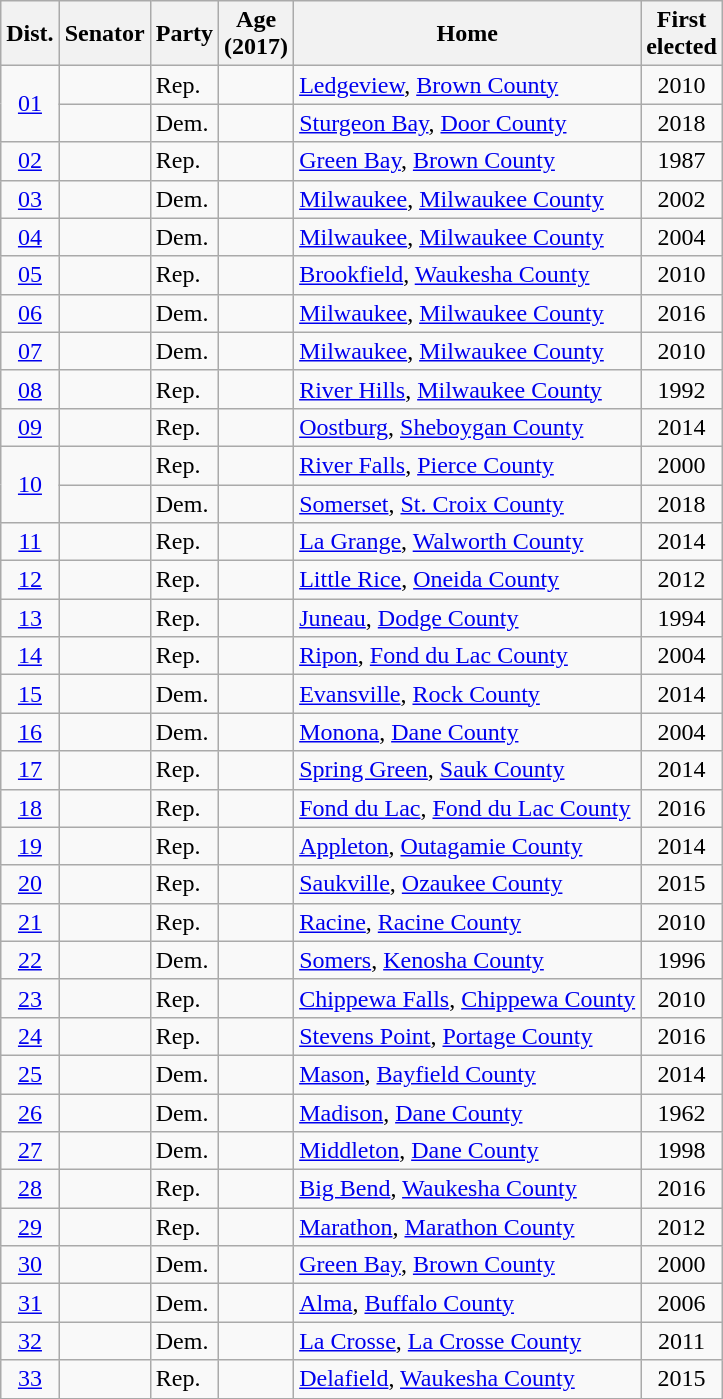<table class="wikitable sortable">
<tr>
<th>Dist.</th>
<th>Senator</th>
<th>Party</th>
<th>Age<br>(2017)</th>
<th>Home</th>
<th>First<br>elected</th>
</tr>
<tr>
<td rowspan="2" align="center"><a href='#'>01</a></td>
<td> </td>
<td>Rep.</td>
<td align="center"></td>
<td><a href='#'>Ledgeview</a>, <a href='#'>Brown County</a></td>
<td align="center">2010</td>
</tr>
<tr>
<td> </td>
<td>Dem.</td>
<td align="center"></td>
<td><a href='#'>Sturgeon Bay</a>, <a href='#'>Door County</a></td>
<td align="center">2018</td>
</tr>
<tr>
<td align="center"><a href='#'>02</a></td>
<td></td>
<td>Rep.</td>
<td align="center"></td>
<td><a href='#'>Green Bay</a>, <a href='#'>Brown County</a></td>
<td align="center">1987</td>
</tr>
<tr>
<td align="center"><a href='#'>03</a></td>
<td></td>
<td>Dem.</td>
<td align="center"></td>
<td><a href='#'>Milwaukee</a>, <a href='#'>Milwaukee County</a></td>
<td align="center">2002</td>
</tr>
<tr>
<td align="center"><a href='#'>04</a></td>
<td></td>
<td>Dem.</td>
<td align="center"></td>
<td><a href='#'>Milwaukee</a>, <a href='#'>Milwaukee County</a></td>
<td align="center">2004</td>
</tr>
<tr>
<td align="center"><a href='#'>05</a></td>
<td></td>
<td>Rep.</td>
<td align="center"></td>
<td><a href='#'>Brookfield</a>, <a href='#'>Waukesha County</a></td>
<td align="center">2010</td>
</tr>
<tr>
<td align="center"><a href='#'>06</a></td>
<td></td>
<td>Dem.</td>
<td align="center"></td>
<td><a href='#'>Milwaukee</a>, <a href='#'>Milwaukee County</a></td>
<td align="center">2016</td>
</tr>
<tr>
<td align="center"><a href='#'>07</a></td>
<td></td>
<td>Dem.</td>
<td align="center"></td>
<td><a href='#'>Milwaukee</a>, <a href='#'>Milwaukee County</a></td>
<td align="center">2010</td>
</tr>
<tr>
<td align="center"><a href='#'>08</a></td>
<td></td>
<td>Rep.</td>
<td align="center"></td>
<td><a href='#'>River Hills</a>, <a href='#'>Milwaukee County</a></td>
<td align="center">1992</td>
</tr>
<tr>
<td align="center"><a href='#'>09</a></td>
<td></td>
<td>Rep.</td>
<td align="center"></td>
<td><a href='#'>Oostburg</a>, <a href='#'>Sheboygan County</a></td>
<td align="center">2014</td>
</tr>
<tr>
<td rowspan="2" align="center"><a href='#'>10</a></td>
<td> </td>
<td>Rep.</td>
<td align="center"></td>
<td><a href='#'>River Falls</a>, <a href='#'>Pierce County</a></td>
<td align="center">2000</td>
</tr>
<tr>
<td> </td>
<td>Dem.</td>
<td align="center"></td>
<td><a href='#'>Somerset</a>, <a href='#'>St. Croix County</a></td>
<td align="center">2018</td>
</tr>
<tr>
<td align="center"><a href='#'>11</a></td>
<td></td>
<td>Rep.</td>
<td align="center"></td>
<td><a href='#'>La Grange</a>, <a href='#'>Walworth County</a></td>
<td align="center">2014</td>
</tr>
<tr>
<td align="center"><a href='#'>12</a></td>
<td></td>
<td>Rep.</td>
<td align="center"></td>
<td><a href='#'>Little Rice</a>, <a href='#'>Oneida County</a></td>
<td align="center">2012</td>
</tr>
<tr>
<td align="center"><a href='#'>13</a></td>
<td></td>
<td>Rep.</td>
<td align="center"></td>
<td><a href='#'>Juneau</a>, <a href='#'>Dodge County</a></td>
<td align="center">1994</td>
</tr>
<tr>
<td align="center"><a href='#'>14</a></td>
<td></td>
<td>Rep.</td>
<td align="center"></td>
<td><a href='#'>Ripon</a>, <a href='#'>Fond du Lac County</a></td>
<td align="center">2004</td>
</tr>
<tr>
<td align="center"><a href='#'>15</a></td>
<td></td>
<td>Dem.</td>
<td align="center"></td>
<td><a href='#'>Evansville</a>, <a href='#'>Rock County</a></td>
<td align="center">2014</td>
</tr>
<tr>
<td align="center"><a href='#'>16</a></td>
<td></td>
<td>Dem.</td>
<td align="center"></td>
<td><a href='#'>Monona</a>, <a href='#'>Dane County</a></td>
<td align="center">2004</td>
</tr>
<tr>
<td align="center"><a href='#'>17</a></td>
<td></td>
<td>Rep.</td>
<td align="center"></td>
<td><a href='#'>Spring Green</a>, <a href='#'>Sauk County</a></td>
<td align="center">2014</td>
</tr>
<tr>
<td align="center"><a href='#'>18</a></td>
<td></td>
<td>Rep.</td>
<td align="center"></td>
<td><a href='#'>Fond du Lac</a>, <a href='#'>Fond du Lac County</a></td>
<td align="center">2016</td>
</tr>
<tr>
<td align="center"><a href='#'>19</a></td>
<td></td>
<td>Rep.</td>
<td align="center"></td>
<td><a href='#'>Appleton</a>, <a href='#'>Outagamie County</a></td>
<td align="center">2014</td>
</tr>
<tr>
<td align="center"><a href='#'>20</a></td>
<td></td>
<td>Rep.</td>
<td align="center"></td>
<td><a href='#'>Saukville</a>, <a href='#'>Ozaukee County</a></td>
<td align="center">2015</td>
</tr>
<tr>
<td align="center"><a href='#'>21</a></td>
<td></td>
<td>Rep.</td>
<td align="center"></td>
<td><a href='#'>Racine</a>, <a href='#'>Racine County</a></td>
<td align="center">2010</td>
</tr>
<tr>
<td align="center"><a href='#'>22</a></td>
<td></td>
<td>Dem.</td>
<td align="center"></td>
<td><a href='#'>Somers</a>, <a href='#'>Kenosha County</a></td>
<td align="center">1996</td>
</tr>
<tr>
<td align="center"><a href='#'>23</a></td>
<td></td>
<td>Rep.</td>
<td align="center"></td>
<td><a href='#'>Chippewa Falls</a>, <a href='#'>Chippewa County</a></td>
<td align="center">2010</td>
</tr>
<tr>
<td align="center"><a href='#'>24</a></td>
<td></td>
<td>Rep.</td>
<td align="center"></td>
<td><a href='#'>Stevens Point</a>, <a href='#'>Portage County</a></td>
<td align="center">2016</td>
</tr>
<tr>
<td align="center"><a href='#'>25</a></td>
<td></td>
<td>Dem.</td>
<td align="center"></td>
<td><a href='#'>Mason</a>, <a href='#'>Bayfield County</a></td>
<td align="center">2014</td>
</tr>
<tr>
<td align="center"><a href='#'>26</a></td>
<td></td>
<td>Dem.</td>
<td align="center"></td>
<td><a href='#'>Madison</a>, <a href='#'>Dane County</a></td>
<td align="center">1962</td>
</tr>
<tr>
<td align="center"><a href='#'>27</a></td>
<td></td>
<td>Dem.</td>
<td align="center"></td>
<td><a href='#'>Middleton</a>, <a href='#'>Dane County</a></td>
<td align="center">1998</td>
</tr>
<tr>
<td align="center"><a href='#'>28</a></td>
<td></td>
<td>Rep.</td>
<td align="center"></td>
<td><a href='#'>Big Bend</a>, <a href='#'>Waukesha County</a></td>
<td align="center">2016</td>
</tr>
<tr>
<td align="center"><a href='#'>29</a></td>
<td></td>
<td>Rep.</td>
<td align="center"></td>
<td><a href='#'>Marathon</a>, <a href='#'>Marathon County</a></td>
<td align="center">2012</td>
</tr>
<tr>
<td align="center"><a href='#'>30</a></td>
<td></td>
<td>Dem.</td>
<td align="center"></td>
<td><a href='#'>Green Bay</a>, <a href='#'>Brown County</a></td>
<td align="center">2000</td>
</tr>
<tr>
<td align="center"><a href='#'>31</a></td>
<td></td>
<td>Dem.</td>
<td align="center"></td>
<td><a href='#'>Alma</a>, <a href='#'>Buffalo County</a></td>
<td align="center">2006</td>
</tr>
<tr>
<td align="center"><a href='#'>32</a></td>
<td></td>
<td>Dem.</td>
<td align="center"></td>
<td><a href='#'>La Crosse</a>, <a href='#'>La Crosse County</a></td>
<td align="center">2011</td>
</tr>
<tr>
<td align="center"><a href='#'>33</a></td>
<td></td>
<td>Rep.</td>
<td align="center"></td>
<td><a href='#'>Delafield</a>, <a href='#'>Waukesha County</a></td>
<td align="center">2015</td>
</tr>
</table>
